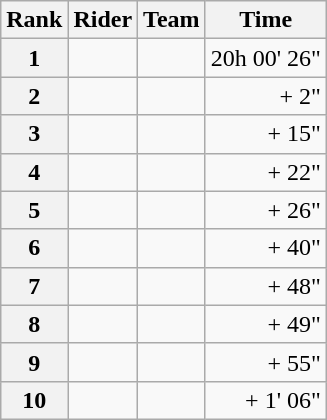<table class="wikitable" margin-bottom:0;">
<tr>
<th scope="col">Rank</th>
<th scope="col">Rider</th>
<th scope="col">Team</th>
<th scope="col">Time</th>
</tr>
<tr>
<th scope="row">1</th>
<td> </td>
<td></td>
<td align="right">20h 00' 26"</td>
</tr>
<tr>
<th scope="row">2</th>
<td></td>
<td></td>
<td align="right">+ 2"</td>
</tr>
<tr>
<th scope="row">3</th>
<td></td>
<td></td>
<td align="right">+ 15"</td>
</tr>
<tr>
<th scope="row">4</th>
<td></td>
<td></td>
<td align="right">+ 22"</td>
</tr>
<tr>
<th scope="row">5</th>
<td></td>
<td></td>
<td align="right">+ 26"</td>
</tr>
<tr>
<th scope="row">6</th>
<td></td>
<td></td>
<td align="right">+ 40"</td>
</tr>
<tr>
<th scope="row">7</th>
<td></td>
<td></td>
<td align="right">+ 48"</td>
</tr>
<tr>
<th scope="row">8</th>
<td></td>
<td></td>
<td align="right">+ 49"</td>
</tr>
<tr>
<th scope="row">9</th>
<td> </td>
<td></td>
<td align="right">+ 55"</td>
</tr>
<tr>
<th scope="row">10</th>
<td></td>
<td></td>
<td align="right">+ 1' 06"</td>
</tr>
</table>
